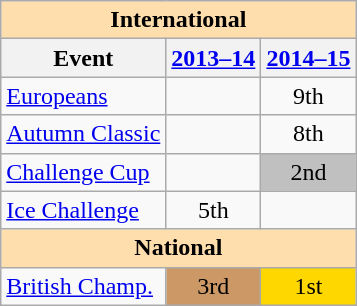<table class="wikitable" style="text-align:center">
<tr>
<th style="background-color: #ffdead; " colspan=3 align=center><strong>International</strong></th>
</tr>
<tr>
<th>Event</th>
<th><a href='#'>2013–14</a></th>
<th><a href='#'>2014–15</a></th>
</tr>
<tr>
<td align=left><a href='#'>Europeans</a></td>
<td></td>
<td>9th</td>
</tr>
<tr>
<td align=left> <a href='#'>Autumn Classic</a></td>
<td></td>
<td>8th</td>
</tr>
<tr>
<td align=left><a href='#'>Challenge Cup</a></td>
<td></td>
<td bgcolor=silver>2nd</td>
</tr>
<tr>
<td align=left><a href='#'>Ice Challenge</a></td>
<td>5th</td>
<td></td>
</tr>
<tr>
<th style="background-color: #ffdead; " colspan=3 align=center><strong>National</strong></th>
</tr>
<tr>
<td align=left><a href='#'>British Champ.</a></td>
<td bgcolor=cc9966>3rd</td>
<td bgcolor=gold>1st</td>
</tr>
</table>
